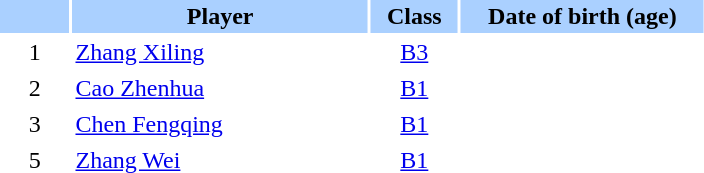<table class="sortable" border="0" cellspacing="2" cellpadding="2">
<tr style="background-color:#AAD0FF">
<th width=8%></th>
<th width=34%>Player</th>
<th width=10%>Class</th>
<th width=28%>Date of birth (age)</th>
</tr>
<tr>
<td style="text-align: center;">1</td>
<td><a href='#'>Zhang Xiling</a></td>
<td style="text-align: center;"><a href='#'>B3</a></td>
<td style="text-align: center;"></td>
</tr>
<tr>
<td style="text-align: center;">2</td>
<td><a href='#'>Cao Zhenhua</a></td>
<td style="text-align: center;"><a href='#'>B1</a></td>
<td style="text-align: center;"></td>
</tr>
<tr>
<td style="text-align: center;">3</td>
<td><a href='#'>Chen Fengqing</a></td>
<td style="text-align: center;"><a href='#'>B1</a></td>
<td style="text-align: center;"></td>
</tr>
<tr>
<td style="text-align: center;">5</td>
<td><a href='#'>Zhang Wei</a></td>
<td style="text-align: center;"><a href='#'>B1</a></td>
<td style="text-align: center;"></td>
</tr>
</table>
